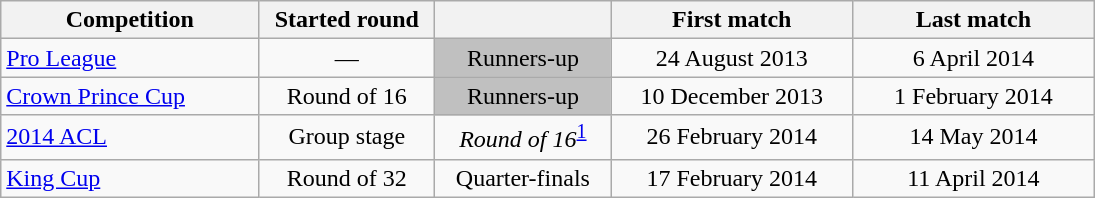<table class="wikitable" style="text-align:center; width:730px;">
<tr>
<th style="text-align:center; width:150px;">Competition</th>
<th style="text-align:center; width:100px;">Started round</th>
<th style="text-align:center; width:100px;"></th>
<th style="text-align:center; width:140px;">First match</th>
<th style="text-align:center; width:140px;">Last match</th>
</tr>
<tr>
<td style="text-align:left;"><a href='#'>Pro League</a></td>
<td>—</td>
<td style="background:silver;">Runners-up</td>
<td>24 August 2013</td>
<td>6 April 2014</td>
</tr>
<tr>
<td style="text-align:left;"><a href='#'>Crown Prince Cup</a></td>
<td>Round of 16</td>
<td style="background:silver;">Runners-up</td>
<td>10 December 2013</td>
<td>1 February 2014</td>
</tr>
<tr>
<td style="text-align:left;"><a href='#'>2014 ACL</a></td>
<td>Group stage</td>
<td><em>Round of 16</em><sup><a href='#'>1</a></sup></td>
<td>26 February 2014</td>
<td>14 May 2014</td>
</tr>
<tr>
<td style="text-align:left;"><a href='#'>King Cup</a></td>
<td>Round of 32</td>
<td>Quarter-finals</td>
<td>17 February 2014</td>
<td>11 April 2014</td>
</tr>
</table>
